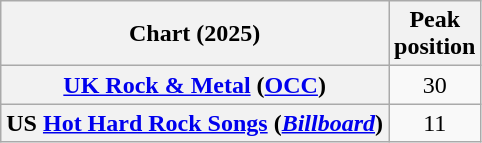<table class="wikitable sortable plainrowheaders" style="text-align:center">
<tr>
<th scope="col">Chart (2025)</th>
<th scope="col">Peak<br>position</th>
</tr>
<tr>
<th scope="row"><a href='#'>UK Rock & Metal</a> (<a href='#'>OCC</a>)</th>
<td>30</td>
</tr>
<tr>
<th scope="row">US <a href='#'>Hot Hard Rock Songs</a> (<em><a href='#'>Billboard</a></em>)</th>
<td>11</td>
</tr>
</table>
